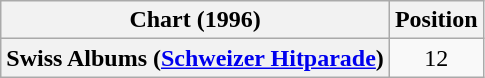<table class="wikitable plainrowheaders" style="text-align:center">
<tr>
<th scope="col">Chart (1996)</th>
<th scope="col">Position</th>
</tr>
<tr>
<th scope="row">Swiss Albums (<a href='#'>Schweizer Hitparade</a>)</th>
<td>12</td>
</tr>
</table>
